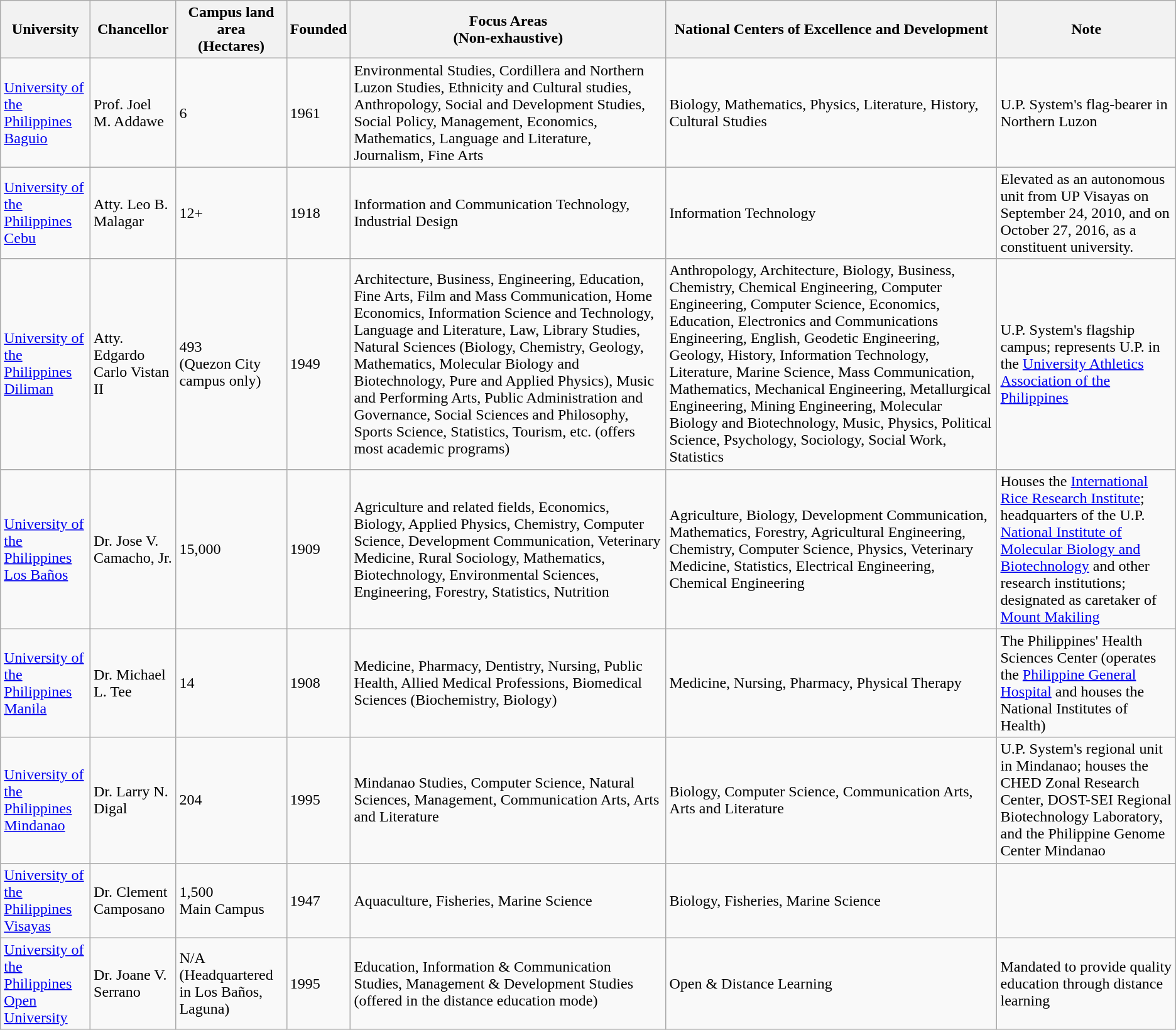<table class="wikitable">
<tr>
<th>University</th>
<th>Chancellor</th>
<th>Campus land area<br>(Hectares)</th>
<th>Founded</th>
<th>Focus Areas<br>(Non-exhaustive)</th>
<th>National Centers of Excellence and Development</th>
<th>Note</th>
</tr>
<tr>
<td><a href='#'>University of the Philippines Baguio</a></td>
<td>Prof. Joel M. Addawe</td>
<td>6</td>
<td>1961</td>
<td>Environmental Studies, Cordillera and Northern Luzon Studies, Ethnicity and Cultural studies, Anthropology, Social and Development Studies, Social Policy, Management, Economics, Mathematics, Language and Literature, Journalism, Fine Arts</td>
<td>Biology, Mathematics, Physics, Literature, History, Cultural Studies</td>
<td>U.P. System's flag-bearer in Northern Luzon</td>
</tr>
<tr>
<td><a href='#'>University of the Philippines Cebu</a></td>
<td>Atty. Leo B. Malagar</td>
<td>12+</td>
<td>1918</td>
<td>Information and Communication Technology, Industrial Design</td>
<td>Information Technology</td>
<td>Elevated as an autonomous unit from UP Visayas on September 24, 2010, and on October 27, 2016, as a constituent university.</td>
</tr>
<tr>
<td><a href='#'>University of the Philippines Diliman</a></td>
<td>Atty. Edgardo Carlo Vistan II</td>
<td>493<br>(Quezon City campus only)</td>
<td>1949</td>
<td>Architecture, Business, Engineering, Education, Fine Arts, Film and Mass Communication, Home Economics, Information Science and Technology, Language and Literature, Law, Library Studies, Natural Sciences (Biology, Chemistry, Geology, Mathematics, Molecular Biology and Biotechnology, Pure and Applied Physics), Music and Performing Arts, Public Administration and Governance, Social Sciences and Philosophy, Sports Science, Statistics, Tourism, etc. (offers most academic programs)</td>
<td>Anthropology, Architecture, Biology, Business, Chemistry, Chemical Engineering, Computer Engineering, Computer Science, Economics, Education, Electronics and Communications Engineering, English, Geodetic Engineering, Geology, History, Information Technology, Literature, Marine Science, Mass Communication, Mathematics, Mechanical Engineering, Metallurgical Engineering, Mining Engineering, Molecular Biology and Biotechnology, Music, Physics, Political Science, Psychology, Sociology, Social Work, Statistics</td>
<td>U.P. System's flagship campus; represents U.P. in the <a href='#'>University Athletics Association of the Philippines</a></td>
</tr>
<tr>
<td><a href='#'>University of the Philippines Los Baños</a></td>
<td>Dr. Jose V. Camacho, Jr.</td>
<td>15,000</td>
<td>1909</td>
<td>Agriculture and related fields, Economics, Biology, Applied Physics, Chemistry, Computer Science, Development Communication, Veterinary Medicine, Rural Sociology, Mathematics, Biotechnology, Environmental Sciences, Engineering, Forestry, Statistics, Nutrition</td>
<td>Agriculture, Biology, Development Communication, Mathematics, Forestry, Agricultural Engineering, Chemistry, Computer Science, Physics, Veterinary Medicine, Statistics, Electrical Engineering, Chemical Engineering</td>
<td>Houses the <a href='#'>International Rice Research Institute</a>; headquarters of the U.P. <a href='#'>National Institute of Molecular Biology and Biotechnology</a> and other research institutions; designated as caretaker of <a href='#'>Mount Makiling</a></td>
</tr>
<tr>
<td><a href='#'>University of the Philippines Manila</a></td>
<td>Dr. Michael L. Tee</td>
<td>14</td>
<td>1908</td>
<td>Medicine, Pharmacy, Dentistry, Nursing, Public Health, Allied Medical Professions, Biomedical Sciences (Biochemistry, Biology)</td>
<td>Medicine, Nursing, Pharmacy, Physical Therapy</td>
<td>The Philippines' Health Sciences Center (operates the <a href='#'>Philippine General Hospital</a> and houses the National Institutes of Health)</td>
</tr>
<tr>
<td><a href='#'>University of the Philippines Mindanao</a></td>
<td>Dr. Larry N. Digal</td>
<td>204</td>
<td>1995</td>
<td>Mindanao Studies, Computer Science, Natural Sciences, Management, Communication Arts, Arts and Literature</td>
<td>Biology, Computer Science, Communication Arts, Arts and Literature</td>
<td>U.P. System's regional unit in Mindanao; houses the CHED Zonal Research Center, DOST-SEI Regional Biotechnology Laboratory, and the Philippine Genome Center Mindanao</td>
</tr>
<tr>
<td><a href='#'>University of the Philippines Visayas</a></td>
<td>Dr. Clement Camposano</td>
<td>1,500 <br> Main Campus</td>
<td>1947</td>
<td>Aquaculture, Fisheries, Marine Science</td>
<td>Biology, Fisheries, Marine Science</td>
<td></td>
</tr>
<tr>
<td><a href='#'>University of the Philippines Open University</a></td>
<td>Dr. Joane V. Serrano</td>
<td>N/A<br>(Headquartered in Los Baños, Laguna)</td>
<td>1995</td>
<td>Education, Information & Communication Studies, Management & Development Studies (offered in the distance education mode)</td>
<td>Open & Distance Learning</td>
<td>Mandated to provide quality education through distance learning</td>
</tr>
</table>
